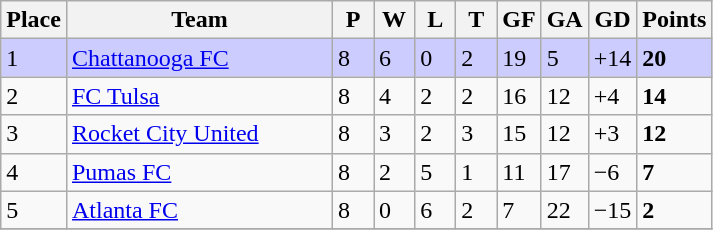<table class="wikitable">
<tr>
<th>Place</th>
<th width="170">Team</th>
<th width="20">P</th>
<th width="20">W</th>
<th width="20">L</th>
<th width="20">T</th>
<th width="20">GF</th>
<th width="20">GA</th>
<th width="25">GD</th>
<th>Points</th>
</tr>
<tr bgcolor=#CCCCFF>
<td>1</td>
<td><a href='#'>Chattanooga FC</a></td>
<td>8</td>
<td>6</td>
<td>0</td>
<td>2</td>
<td>19</td>
<td>5</td>
<td>+14</td>
<td><strong>20</strong></td>
</tr>
<tr>
<td>2</td>
<td><a href='#'>FC Tulsa</a></td>
<td>8</td>
<td>4</td>
<td>2</td>
<td>2</td>
<td>16</td>
<td>12</td>
<td>+4</td>
<td><strong>14</strong></td>
</tr>
<tr>
<td>3</td>
<td><a href='#'>Rocket City United</a></td>
<td>8</td>
<td>3</td>
<td>2</td>
<td>3</td>
<td>15</td>
<td>12</td>
<td>+3</td>
<td><strong>12</strong></td>
</tr>
<tr>
<td>4</td>
<td><a href='#'>Pumas FC</a></td>
<td>8</td>
<td>2</td>
<td>5</td>
<td>1</td>
<td>11</td>
<td>17</td>
<td>−6</td>
<td><strong>7</strong></td>
</tr>
<tr>
<td>5</td>
<td><a href='#'>Atlanta FC</a></td>
<td>8</td>
<td>0</td>
<td>6</td>
<td>2</td>
<td>7</td>
<td>22</td>
<td>−15</td>
<td><strong>2</strong></td>
</tr>
<tr>
</tr>
</table>
